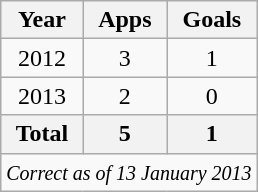<table class="wikitable" style="text-align:center">
<tr>
<th>Year</th>
<th>Apps</th>
<th>Goals</th>
</tr>
<tr>
<td>2012</td>
<td>3</td>
<td>1</td>
</tr>
<tr>
<td>2013</td>
<td>2</td>
<td>0</td>
</tr>
<tr>
<th>Total</th>
<th>5</th>
<th>1</th>
</tr>
<tr>
<td colspan="3"><small><em>Correct as of 13 January 2013</em></small></td>
</tr>
</table>
